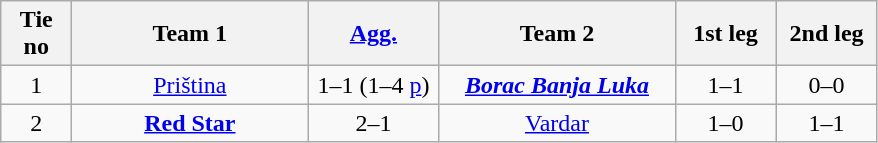<table class="wikitable" style="text-align: center">
<tr>
<th width=40>Tie no</th>
<th width=150>Team 1</th>
<th width=80><a href='#'>Agg.</a></th>
<th width=150>Team 2</th>
<th width=60>1st leg</th>
<th width=60>2nd leg</th>
</tr>
<tr>
<td>1</td>
<td><a href='#'>Priština</a></td>
<td>1–1 (1–4 <a href='#'>p</a>)</td>
<td><strong><em><a href='#'>Borac Banja Luka</a></em></strong></td>
<td>1–1</td>
<td>0–0</td>
</tr>
<tr>
<td>2</td>
<td><strong><a href='#'>Red Star</a></strong></td>
<td>2–1</td>
<td><a href='#'>Vardar</a></td>
<td>1–0</td>
<td>1–1</td>
</tr>
</table>
